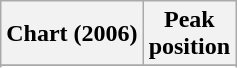<table class="wikitable sortable plainrowheaders" style="text-align:center">
<tr>
<th scope="col">Chart (2006)</th>
<th scope="col">Peak<br> position</th>
</tr>
<tr>
</tr>
<tr>
</tr>
<tr>
</tr>
</table>
